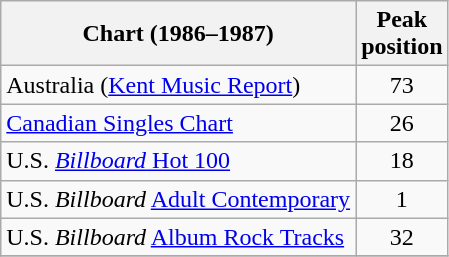<table class="wikitable sortable">
<tr>
<th>Chart (1986–1987)</th>
<th>Peak<br>position</th>
</tr>
<tr>
<td>Australia (<a href='#'>Kent Music Report</a>)</td>
<td align="center">73</td>
</tr>
<tr>
<td><a href='#'>Canadian Singles Chart</a></td>
<td align="center">26</td>
</tr>
<tr>
<td>U.S. <a href='#'><em>Billboard</em> Hot 100</a></td>
<td align="center">18</td>
</tr>
<tr>
<td>U.S. <em>Billboard</em> <a href='#'>Adult Contemporary</a></td>
<td align="center">1</td>
</tr>
<tr>
<td>U.S. <em>Billboard</em> <a href='#'>Album Rock Tracks</a></td>
<td align="center">32</td>
</tr>
<tr>
</tr>
</table>
